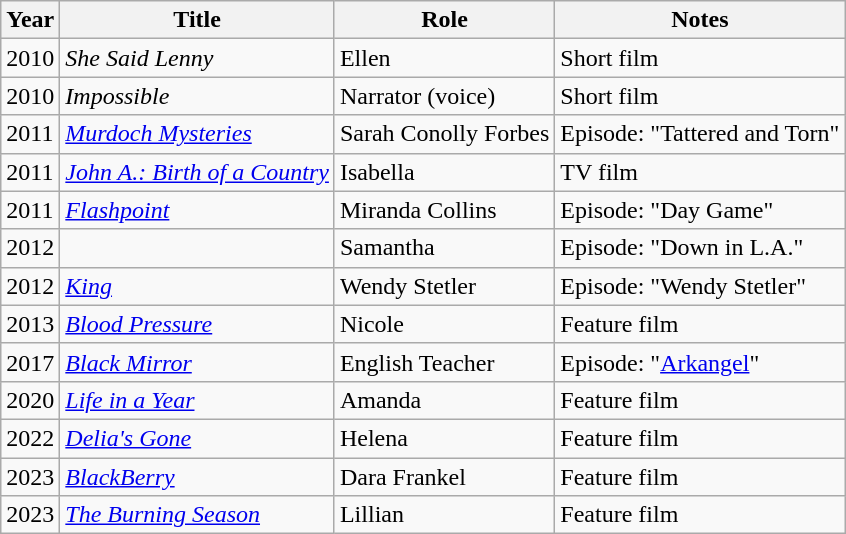<table class="wikitable sortable">
<tr>
<th>Year</th>
<th>Title</th>
<th>Role</th>
<th class="unsortable">Notes</th>
</tr>
<tr>
<td>2010</td>
<td><em>She Said Lenny</em></td>
<td>Ellen</td>
<td>Short film</td>
</tr>
<tr>
<td>2010</td>
<td><em>Impossible</em></td>
<td>Narrator (voice)</td>
<td>Short film</td>
</tr>
<tr>
<td>2011</td>
<td><em><a href='#'>Murdoch Mysteries</a></em></td>
<td>Sarah Conolly Forbes</td>
<td>Episode: "Tattered and Torn"</td>
</tr>
<tr>
<td>2011</td>
<td><em><a href='#'>John A.: Birth of a Country</a></em></td>
<td>Isabella</td>
<td>TV film</td>
</tr>
<tr>
<td>2011</td>
<td><em><a href='#'>Flashpoint</a></em></td>
<td>Miranda Collins</td>
<td>Episode: "Day Game"</td>
</tr>
<tr>
<td>2012</td>
<td><em></em></td>
<td>Samantha</td>
<td>Episode: "Down in L.A."</td>
</tr>
<tr>
<td>2012</td>
<td><em><a href='#'>King</a></em></td>
<td>Wendy Stetler</td>
<td>Episode: "Wendy Stetler"</td>
</tr>
<tr>
<td>2013</td>
<td><em><a href='#'>Blood Pressure</a></em></td>
<td>Nicole</td>
<td>Feature film</td>
</tr>
<tr>
<td>2017</td>
<td><em><a href='#'>Black Mirror</a></em></td>
<td>English Teacher</td>
<td>Episode: "<a href='#'>Arkangel</a>"</td>
</tr>
<tr>
<td>2020</td>
<td><em><a href='#'>Life in a Year</a></em></td>
<td>Amanda</td>
<td>Feature film</td>
</tr>
<tr>
<td>2022</td>
<td><em><a href='#'>Delia's Gone</a></em></td>
<td>Helena</td>
<td>Feature film</td>
</tr>
<tr>
<td>2023</td>
<td><em><a href='#'>BlackBerry</a></em></td>
<td>Dara Frankel</td>
<td>Feature film</td>
</tr>
<tr>
<td>2023</td>
<td data-sort-value="Burning Season, The"><em><a href='#'>The Burning Season</a></em></td>
<td>Lillian</td>
<td>Feature film</td>
</tr>
</table>
